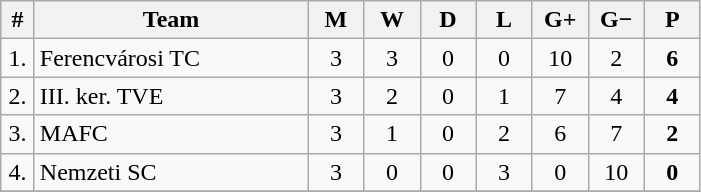<table class="wikitable" style="text-align: center;">
<tr>
<th width="15">#</th>
<th width="175">Team</th>
<th width="30">M</th>
<th width="30">W</th>
<th width="30">D</th>
<th width="30">L</th>
<th width="30">G+</th>
<th width="30">G−</th>
<th width="30">P</th>
</tr>
<tr>
<td>1.</td>
<td align="left">Ferencvárosi TC</td>
<td>3</td>
<td>3</td>
<td>0</td>
<td>0</td>
<td>10</td>
<td>2</td>
<td><strong>6</strong></td>
</tr>
<tr>
<td>2.</td>
<td align="left">III. ker. TVE</td>
<td>3</td>
<td>2</td>
<td>0</td>
<td>1</td>
<td>7</td>
<td>4</td>
<td><strong>4</strong></td>
</tr>
<tr>
<td>3.</td>
<td align="left">MAFC</td>
<td>3</td>
<td>1</td>
<td>0</td>
<td>2</td>
<td>6</td>
<td>7</td>
<td><strong>2</strong></td>
</tr>
<tr>
<td>4.</td>
<td align="left">Nemzeti SC</td>
<td>3</td>
<td>0</td>
<td>0</td>
<td>3</td>
<td>0</td>
<td>10</td>
<td><strong>0</strong></td>
</tr>
<tr>
</tr>
</table>
